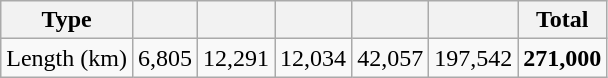<table class="sortable wikitable" style="text-align:center;" style="font-size: 100%">
<tr>
<th>Type</th>
<th></th>
<th></th>
<th></th>
<th></th>
<th></th>
<th><strong>Total</strong></th>
</tr>
<tr>
<td>Length (km)</td>
<td>6,805</td>
<td>12,291</td>
<td>12,034</td>
<td>42,057</td>
<td>197,542</td>
<td><strong>271,000</strong></td>
</tr>
</table>
